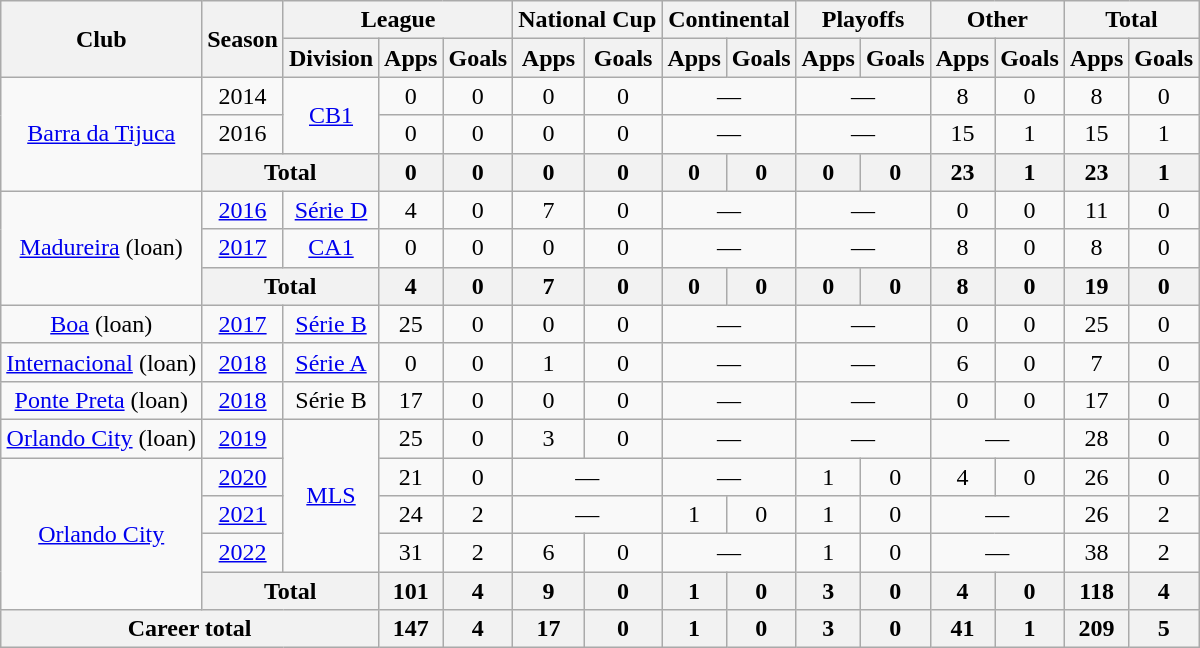<table class="wikitable" style="text-align:center">
<tr>
<th rowspan="2">Club</th>
<th rowspan="2">Season</th>
<th colspan="3">League</th>
<th colspan="2">National Cup</th>
<th colspan="2">Continental</th>
<th colspan="2">Playoffs</th>
<th colspan="2">Other</th>
<th colspan="2">Total</th>
</tr>
<tr>
<th>Division</th>
<th>Apps</th>
<th>Goals</th>
<th>Apps</th>
<th>Goals</th>
<th>Apps</th>
<th>Goals</th>
<th>Apps</th>
<th>Goals</th>
<th>Apps</th>
<th>Goals</th>
<th>Apps</th>
<th>Goals</th>
</tr>
<tr>
<td rowspan="3"><a href='#'>Barra da Tijuca</a></td>
<td>2014</td>
<td rowspan="2"><a href='#'>CB1</a></td>
<td>0</td>
<td>0</td>
<td>0</td>
<td>0</td>
<td colspan="2">—</td>
<td colspan="2">—</td>
<td>8</td>
<td>0</td>
<td>8</td>
<td>0</td>
</tr>
<tr>
<td>2016</td>
<td>0</td>
<td>0</td>
<td>0</td>
<td>0</td>
<td colspan="2">—</td>
<td colspan="2">—</td>
<td>15</td>
<td>1</td>
<td>15</td>
<td>1</td>
</tr>
<tr>
<th colspan="2">Total</th>
<th>0</th>
<th>0</th>
<th>0</th>
<th>0</th>
<th>0</th>
<th>0</th>
<th>0</th>
<th>0</th>
<th>23</th>
<th>1</th>
<th>23</th>
<th>1</th>
</tr>
<tr>
<td rowspan="3"><a href='#'>Madureira</a> (loan)</td>
<td><a href='#'>2016</a></td>
<td><a href='#'>Série D</a></td>
<td>4</td>
<td>0</td>
<td>7</td>
<td>0</td>
<td colspan="2">—</td>
<td colspan="2">—</td>
<td>0</td>
<td>0</td>
<td>11</td>
<td>0</td>
</tr>
<tr>
<td><a href='#'>2017</a></td>
<td><a href='#'>CA1</a></td>
<td>0</td>
<td>0</td>
<td>0</td>
<td>0</td>
<td colspan="2">—</td>
<td colspan="2">—</td>
<td>8</td>
<td>0</td>
<td>8</td>
<td>0</td>
</tr>
<tr>
<th colspan="2">Total</th>
<th>4</th>
<th>0</th>
<th>7</th>
<th>0</th>
<th>0</th>
<th>0</th>
<th>0</th>
<th>0</th>
<th>8</th>
<th>0</th>
<th>19</th>
<th>0</th>
</tr>
<tr>
<td><a href='#'>Boa</a> (loan)</td>
<td><a href='#'>2017</a></td>
<td><a href='#'>Série B</a></td>
<td>25</td>
<td>0</td>
<td>0</td>
<td>0</td>
<td colspan="2">—</td>
<td colspan="2">—</td>
<td>0</td>
<td>0</td>
<td>25</td>
<td>0</td>
</tr>
<tr>
<td><a href='#'>Internacional</a> (loan)</td>
<td><a href='#'>2018</a></td>
<td><a href='#'>Série A</a></td>
<td>0</td>
<td>0</td>
<td>1</td>
<td>0</td>
<td colspan="2">—</td>
<td colspan="2">—</td>
<td>6</td>
<td>0</td>
<td>7</td>
<td>0</td>
</tr>
<tr>
<td><a href='#'>Ponte Preta</a> (loan)</td>
<td><a href='#'>2018</a></td>
<td>Série B</td>
<td>17</td>
<td>0</td>
<td>0</td>
<td>0</td>
<td colspan="2">—</td>
<td colspan="2">—</td>
<td>0</td>
<td>0</td>
<td>17</td>
<td>0</td>
</tr>
<tr>
<td><a href='#'>Orlando City</a> (loan)</td>
<td><a href='#'>2019</a></td>
<td rowspan="4"><a href='#'>MLS</a></td>
<td>25</td>
<td>0</td>
<td>3</td>
<td>0</td>
<td colspan="2">—</td>
<td colspan="2">—</td>
<td colspan="2">—</td>
<td>28</td>
<td>0</td>
</tr>
<tr>
<td rowspan="4"><a href='#'>Orlando City</a></td>
<td><a href='#'>2020</a></td>
<td>21</td>
<td>0</td>
<td colspan="2">—</td>
<td colspan="2">—</td>
<td>1</td>
<td>0</td>
<td>4</td>
<td>0</td>
<td>26</td>
<td>0</td>
</tr>
<tr>
<td><a href='#'>2021</a></td>
<td>24</td>
<td>2</td>
<td colspan="2">—</td>
<td>1</td>
<td>0</td>
<td>1</td>
<td>0</td>
<td colspan="2">—</td>
<td>26</td>
<td>2</td>
</tr>
<tr>
<td><a href='#'>2022</a></td>
<td>31</td>
<td>2</td>
<td>6</td>
<td>0</td>
<td colspan="2">—</td>
<td>1</td>
<td>0</td>
<td colspan="2">—</td>
<td>38</td>
<td>2</td>
</tr>
<tr>
<th colspan="2">Total</th>
<th>101</th>
<th>4</th>
<th>9</th>
<th>0</th>
<th>1</th>
<th>0</th>
<th>3</th>
<th>0</th>
<th>4</th>
<th>0</th>
<th>118</th>
<th>4</th>
</tr>
<tr>
<th colspan="3">Career total</th>
<th>147</th>
<th>4</th>
<th>17</th>
<th>0</th>
<th>1</th>
<th>0</th>
<th>3</th>
<th>0</th>
<th>41</th>
<th>1</th>
<th>209</th>
<th>5</th>
</tr>
</table>
